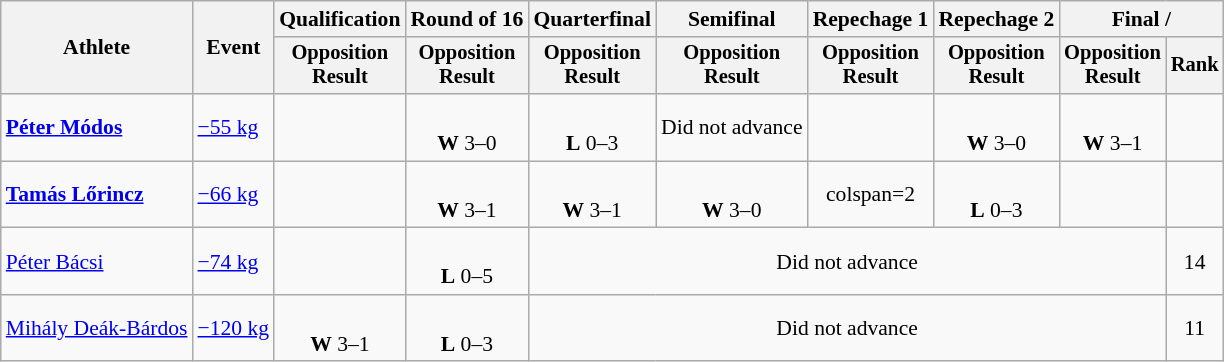<table class=wikitable style="font-size:90%;">
<tr>
<th rowspan=2>Athlete</th>
<th rowspan=2>Event</th>
<th>Qualification</th>
<th>Round of 16</th>
<th>Quarterfinal</th>
<th>Semifinal</th>
<th>Repechage 1</th>
<th>Repechage 2</th>
<th colspan=2>Final / </th>
</tr>
<tr style="font-size: 95%">
<th>Opposition<br>Result</th>
<th>Opposition<br>Result</th>
<th>Opposition<br>Result</th>
<th>Opposition<br>Result</th>
<th>Opposition<br>Result</th>
<th>Opposition<br>Result</th>
<th>Opposition<br>Result</th>
<th>Rank</th>
</tr>
<tr align=center>
<td align=left><strong><a href='#'>Péter Módos</a></strong></td>
<td align=left><a href='#'>−55 kg</a></td>
<td></td>
<td><br><strong>W</strong> 3–0 <sup></sup></td>
<td><br><strong>L</strong> 0–3 <sup></sup></td>
<td>Did not advance</td>
<td></td>
<td><br><strong>W</strong> 3–0 <sup></sup></td>
<td><br><strong>W</strong> 3–1 <sup></sup></td>
<td></td>
</tr>
<tr align=center>
<td align=left><strong><a href='#'>Tamás Lőrincz</a></strong></td>
<td align=left><a href='#'>−66 kg</a></td>
<td></td>
<td><br><strong>W</strong> 3–1 <sup></sup></td>
<td><br><strong>W</strong> 3–1 <sup></sup></td>
<td><br><strong>W</strong> 3–0 <sup></sup></td>
<td>colspan=2 </td>
<td><br><strong>L</strong> 0–3 <sup></sup></td>
<td></td>
</tr>
<tr align=center>
<td align=left><a href='#'>Péter Bácsi</a></td>
<td align=left><a href='#'>−74 kg</a></td>
<td></td>
<td><br><strong>L</strong> 0–5 <sup></sup></td>
<td colspan=5>Did not advance</td>
<td>14</td>
</tr>
<tr align=center>
<td align=left><a href='#'>Mihály Deák-Bárdos</a></td>
<td align=left><a href='#'>−120 kg</a></td>
<td><br><strong>W</strong> 3–1 <sup></sup></td>
<td><br><strong>L</strong> 0–3 <sup></sup></td>
<td colspan=5>Did not advance</td>
<td>11</td>
</tr>
</table>
